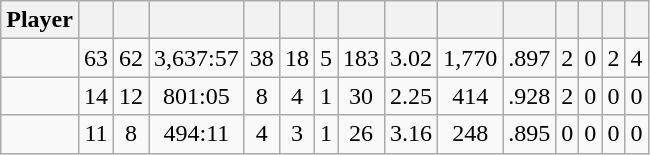<table class="wikitable sortable" style="text-align:center;">
<tr>
<th>Player</th>
<th></th>
<th></th>
<th></th>
<th></th>
<th></th>
<th></th>
<th></th>
<th></th>
<th></th>
<th></th>
<th></th>
<th></th>
<th></th>
<th></th>
</tr>
<tr>
<td></td>
<td>63</td>
<td>62</td>
<td>3,637:57</td>
<td>38</td>
<td>18</td>
<td>5</td>
<td>183</td>
<td>3.02</td>
<td>1,770</td>
<td>.897</td>
<td>2</td>
<td>0</td>
<td>2</td>
<td>4</td>
</tr>
<tr>
<td></td>
<td>14</td>
<td>12</td>
<td>801:05</td>
<td>8</td>
<td>4</td>
<td>1</td>
<td>30</td>
<td>2.25</td>
<td>414</td>
<td>.928</td>
<td>2</td>
<td>0</td>
<td>0</td>
<td>0</td>
</tr>
<tr>
<td></td>
<td>11</td>
<td>8</td>
<td>494:11</td>
<td>4</td>
<td>3</td>
<td>1</td>
<td>26</td>
<td>3.16</td>
<td>248</td>
<td>.895</td>
<td>0</td>
<td>0</td>
<td>0</td>
<td>0</td>
</tr>
</table>
